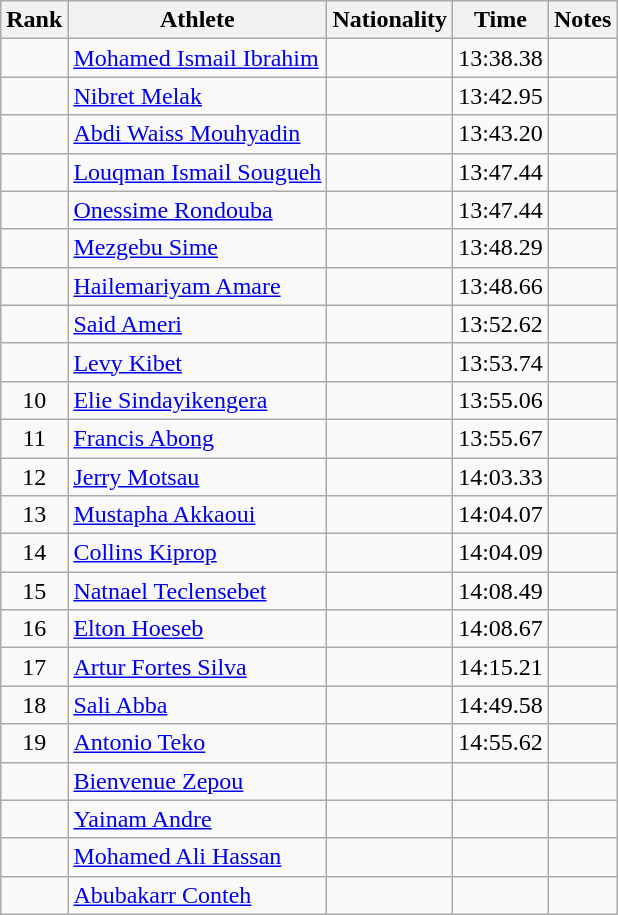<table class="wikitable sortable" style="text-align:center">
<tr>
<th>Rank</th>
<th>Athlete</th>
<th>Nationality</th>
<th>Time</th>
<th>Notes</th>
</tr>
<tr>
<td></td>
<td align="left"><a href='#'>Mohamed Ismail Ibrahim</a></td>
<td align=left></td>
<td>13:38.38</td>
<td></td>
</tr>
<tr>
<td></td>
<td align="left"><a href='#'>Nibret Melak</a></td>
<td align=left></td>
<td>13:42.95</td>
<td></td>
</tr>
<tr>
<td></td>
<td align="left"><a href='#'>Abdi Waiss Mouhyadin</a></td>
<td align=left></td>
<td>13:43.20</td>
<td></td>
</tr>
<tr>
<td></td>
<td align="left"><a href='#'>Louqman Ismail Sougueh</a></td>
<td align=left></td>
<td>13:47.44</td>
<td></td>
</tr>
<tr>
<td></td>
<td align="left"><a href='#'>Onessime Rondouba</a></td>
<td align=left></td>
<td>13:47.44</td>
<td></td>
</tr>
<tr>
<td></td>
<td align="left"><a href='#'>Mezgebu Sime</a></td>
<td align=left></td>
<td>13:48.29</td>
<td></td>
</tr>
<tr>
<td></td>
<td align="left"><a href='#'>Hailemariyam Amare</a></td>
<td align=left></td>
<td>13:48.66</td>
<td></td>
</tr>
<tr>
<td></td>
<td align="left"><a href='#'>Said Ameri</a></td>
<td align=left></td>
<td>13:52.62</td>
<td></td>
</tr>
<tr>
<td></td>
<td align="left"><a href='#'>Levy Kibet</a></td>
<td align=left></td>
<td>13:53.74</td>
<td></td>
</tr>
<tr>
<td>10</td>
<td align="left"><a href='#'>Elie Sindayikengera</a></td>
<td align=left></td>
<td>13:55.06</td>
<td></td>
</tr>
<tr>
<td>11</td>
<td align="left"><a href='#'>Francis Abong</a></td>
<td align=left></td>
<td>13:55.67</td>
<td></td>
</tr>
<tr>
<td>12</td>
<td align="left"><a href='#'>Jerry Motsau</a></td>
<td align=left></td>
<td>14:03.33</td>
<td></td>
</tr>
<tr>
<td>13</td>
<td align="left"><a href='#'>Mustapha Akkaoui</a></td>
<td align=left></td>
<td>14:04.07</td>
<td></td>
</tr>
<tr>
<td>14</td>
<td align="left"><a href='#'>Collins Kiprop</a></td>
<td align=left></td>
<td>14:04.09</td>
<td></td>
</tr>
<tr>
<td>15</td>
<td align="left"><a href='#'>Natnael Teclensebet</a></td>
<td align=left></td>
<td>14:08.49</td>
<td></td>
</tr>
<tr>
<td>16</td>
<td align="left"><a href='#'>Elton Hoeseb</a></td>
<td align=left></td>
<td>14:08.67</td>
<td></td>
</tr>
<tr>
<td>17</td>
<td align="left"><a href='#'>Artur Fortes Silva</a></td>
<td align=left></td>
<td>14:15.21</td>
<td></td>
</tr>
<tr>
<td>18</td>
<td align="left"><a href='#'>Sali Abba</a></td>
<td align=left></td>
<td>14:49.58</td>
<td></td>
</tr>
<tr>
<td>19</td>
<td align="left"><a href='#'>Antonio Teko</a></td>
<td align=left></td>
<td>14:55.62</td>
<td></td>
</tr>
<tr>
<td></td>
<td align="left"><a href='#'>Bienvenue Zepou</a></td>
<td align=left></td>
<td></td>
<td></td>
</tr>
<tr>
<td></td>
<td align="left"><a href='#'>Yainam Andre</a></td>
<td align=left></td>
<td></td>
<td></td>
</tr>
<tr>
<td></td>
<td align="left"><a href='#'>Mohamed Ali Hassan</a></td>
<td align=left></td>
<td></td>
<td></td>
</tr>
<tr>
<td></td>
<td align="left"><a href='#'>Abubakarr Conteh</a></td>
<td align=left></td>
<td></td>
<td></td>
</tr>
</table>
